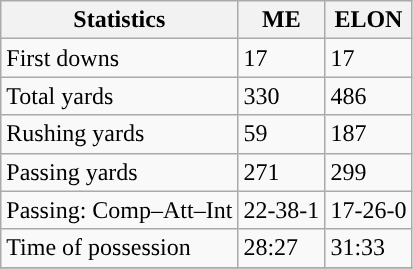<table class="wikitable" style="float: left;">
<tr>
<th>Statistics</th>
<th>ME</th>
<th>ELON</th>
</tr>
<tr>
<td>First downs</td>
<td>17</td>
<td>17</td>
</tr>
<tr>
<td>Total yards</td>
<td>330</td>
<td>486</td>
</tr>
<tr>
<td>Rushing yards</td>
<td>59</td>
<td>187</td>
</tr>
<tr>
<td>Passing yards</td>
<td>271</td>
<td>299</td>
</tr>
<tr>
<td>Passing: Comp–Att–Int</td>
<td>22-38-1</td>
<td>17-26-0</td>
</tr>
<tr>
<td>Time of possession</td>
<td>28:27</td>
<td>31:33</td>
</tr>
<tr>
</tr>
</table>
